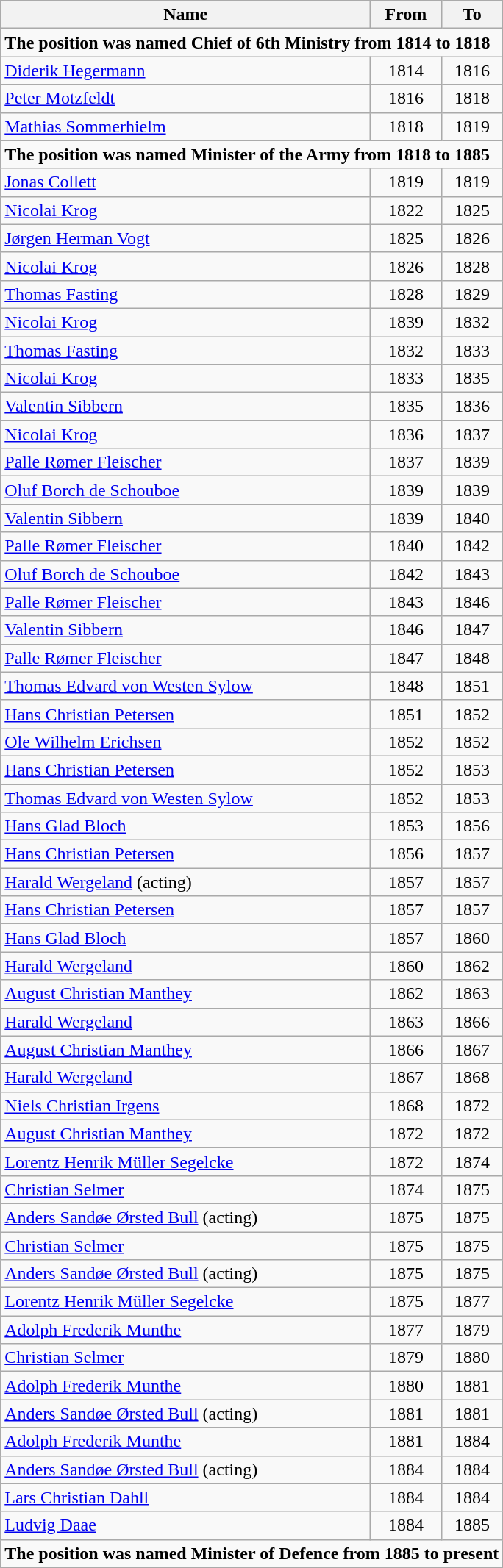<table class="wikitable">
<tr>
<th>Name</th>
<th>From</th>
<th>To</th>
</tr>
<tr>
<td colspan=3><strong>The position was named Chief of 6th Ministry from 1814 to 1818</strong></td>
</tr>
<tr>
<td><a href='#'>Diderik Hegermann</a></td>
<td align="center">1814</td>
<td align="center">1816</td>
</tr>
<tr>
<td><a href='#'>Peter Motzfeldt</a></td>
<td align="center">1816</td>
<td align="center">1818</td>
</tr>
<tr>
<td><a href='#'>Mathias Sommerhielm</a></td>
<td align="center">1818</td>
<td align="center">1819</td>
</tr>
<tr>
<td colspan=3><strong>The position was named Minister of the Army from 1818 to 1885</strong></td>
</tr>
<tr>
<td><a href='#'>Jonas Collett</a></td>
<td align="center">1819</td>
<td align="center">1819</td>
</tr>
<tr>
<td><a href='#'>Nicolai Krog</a></td>
<td align="center">1822</td>
<td align="center">1825</td>
</tr>
<tr>
<td><a href='#'>Jørgen Herman Vogt</a></td>
<td align="center">1825</td>
<td align="center">1826</td>
</tr>
<tr>
<td><a href='#'>Nicolai Krog</a></td>
<td align="center">1826</td>
<td align="center">1828</td>
</tr>
<tr>
<td><a href='#'>Thomas Fasting</a></td>
<td align="center">1828</td>
<td align="center">1829</td>
</tr>
<tr>
<td><a href='#'>Nicolai Krog</a></td>
<td align="center">1839</td>
<td align="center">1832</td>
</tr>
<tr>
<td><a href='#'>Thomas Fasting</a></td>
<td align="center">1832</td>
<td align="center">1833</td>
</tr>
<tr>
<td><a href='#'>Nicolai Krog</a></td>
<td align="center">1833</td>
<td align="center">1835</td>
</tr>
<tr>
<td><a href='#'>Valentin Sibbern</a></td>
<td align="center">1835</td>
<td align="center">1836</td>
</tr>
<tr>
<td><a href='#'>Nicolai Krog</a></td>
<td align="center">1836</td>
<td align="center">1837</td>
</tr>
<tr>
<td><a href='#'>Palle Rømer Fleischer</a></td>
<td align="center">1837</td>
<td align="center">1839</td>
</tr>
<tr>
<td><a href='#'>Oluf Borch de Schouboe</a></td>
<td align="center">1839</td>
<td align="center">1839</td>
</tr>
<tr>
<td><a href='#'>Valentin Sibbern</a></td>
<td align="center">1839</td>
<td align="center">1840</td>
</tr>
<tr>
<td><a href='#'>Palle Rømer Fleischer</a></td>
<td align="center">1840</td>
<td align="center">1842</td>
</tr>
<tr>
<td><a href='#'>Oluf Borch de Schouboe</a></td>
<td align="center">1842</td>
<td align="center">1843</td>
</tr>
<tr>
<td><a href='#'>Palle Rømer Fleischer</a></td>
<td align="center">1843</td>
<td align="center">1846</td>
</tr>
<tr>
<td><a href='#'>Valentin Sibbern</a></td>
<td align="center">1846</td>
<td align="center">1847</td>
</tr>
<tr>
<td><a href='#'>Palle Rømer Fleischer</a></td>
<td align="center">1847</td>
<td align="center">1848</td>
</tr>
<tr>
<td><a href='#'>Thomas Edvard von Westen Sylow</a></td>
<td align="center">1848</td>
<td align="center">1851</td>
</tr>
<tr>
<td><a href='#'>Hans Christian Petersen</a></td>
<td align="center">1851</td>
<td align="center">1852</td>
</tr>
<tr>
<td><a href='#'>Ole Wilhelm Erichsen</a></td>
<td align="center">1852</td>
<td align="center">1852</td>
</tr>
<tr>
<td><a href='#'>Hans Christian Petersen</a></td>
<td align="center">1852</td>
<td align="center">1853</td>
</tr>
<tr>
<td><a href='#'>Thomas Edvard von Westen Sylow</a></td>
<td align="center">1852</td>
<td align="center">1853</td>
</tr>
<tr>
<td><a href='#'>Hans Glad Bloch</a></td>
<td align="center">1853</td>
<td align="center">1856</td>
</tr>
<tr>
<td><a href='#'>Hans Christian Petersen</a></td>
<td align="center">1856</td>
<td align="center">1857</td>
</tr>
<tr>
<td><a href='#'>Harald Wergeland</a> (acting)</td>
<td align="center">1857</td>
<td align="center">1857</td>
</tr>
<tr>
<td><a href='#'>Hans Christian Petersen</a></td>
<td align="center">1857</td>
<td align="center">1857</td>
</tr>
<tr>
<td><a href='#'>Hans Glad Bloch</a></td>
<td align="center">1857</td>
<td align="center">1860</td>
</tr>
<tr>
<td><a href='#'>Harald Wergeland</a></td>
<td align="center">1860</td>
<td align="center">1862</td>
</tr>
<tr>
<td><a href='#'>August Christian Manthey</a></td>
<td align="center">1862</td>
<td align="center">1863</td>
</tr>
<tr>
<td><a href='#'>Harald Wergeland</a></td>
<td align="center">1863</td>
<td align="center">1866</td>
</tr>
<tr>
<td><a href='#'>August Christian Manthey</a></td>
<td align="center">1866</td>
<td align="center">1867</td>
</tr>
<tr>
<td><a href='#'>Harald Wergeland</a></td>
<td align="center">1867</td>
<td align="center">1868</td>
</tr>
<tr>
<td><a href='#'>Niels Christian Irgens</a></td>
<td align="center">1868</td>
<td align="center">1872</td>
</tr>
<tr>
<td><a href='#'>August Christian Manthey</a></td>
<td align="center">1872</td>
<td align="center">1872</td>
</tr>
<tr>
<td><a href='#'>Lorentz Henrik Müller Segelcke</a></td>
<td align="center">1872</td>
<td align="center">1874</td>
</tr>
<tr>
<td><a href='#'>Christian Selmer</a></td>
<td align="center">1874</td>
<td align="center">1875</td>
</tr>
<tr>
<td><a href='#'>Anders Sandøe Ørsted Bull</a> (acting)</td>
<td align="center">1875</td>
<td align="center">1875</td>
</tr>
<tr>
<td><a href='#'>Christian Selmer</a></td>
<td align="center">1875</td>
<td align="center">1875</td>
</tr>
<tr>
<td><a href='#'>Anders Sandøe Ørsted Bull</a> (acting)</td>
<td align="center">1875</td>
<td align="center">1875</td>
</tr>
<tr>
<td><a href='#'>Lorentz Henrik Müller Segelcke</a></td>
<td align="center">1875</td>
<td align="center">1877</td>
</tr>
<tr>
<td><a href='#'>Adolph Frederik Munthe</a></td>
<td align="center">1877</td>
<td align="center">1879</td>
</tr>
<tr>
<td><a href='#'>Christian Selmer</a></td>
<td align="center">1879</td>
<td align="center">1880</td>
</tr>
<tr>
<td><a href='#'>Adolph Frederik Munthe</a></td>
<td align="center">1880</td>
<td align="center">1881</td>
</tr>
<tr>
<td><a href='#'>Anders Sandøe Ørsted Bull</a> (acting)</td>
<td align="center">1881</td>
<td align="center">1881</td>
</tr>
<tr>
<td><a href='#'>Adolph Frederik Munthe</a></td>
<td align="center">1881</td>
<td align="center">1884</td>
</tr>
<tr>
<td><a href='#'>Anders Sandøe Ørsted Bull</a> (acting)</td>
<td align="center">1884</td>
<td align="center">1884</td>
</tr>
<tr>
<td><a href='#'>Lars Christian Dahll</a></td>
<td align="center">1884</td>
<td align="center">1884</td>
</tr>
<tr>
<td><a href='#'>Ludvig Daae</a></td>
<td align="center">1884</td>
<td align="center">1885</td>
</tr>
<tr>
<td colspan=3><strong>The position was named Minister of Defence from 1885 to present</strong></td>
</tr>
</table>
